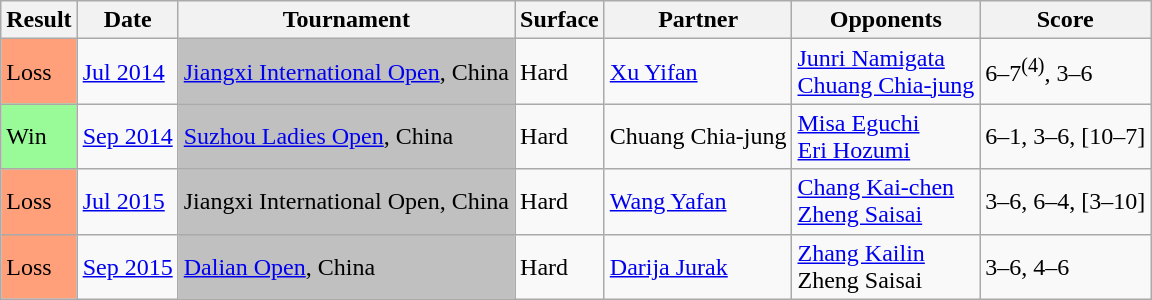<table class="sortable wikitable">
<tr>
<th>Result</th>
<th>Date</th>
<th>Tournament</th>
<th>Surface</th>
<th>Partner</th>
<th>Opponents</th>
<th class="unsortable">Score</th>
</tr>
<tr>
<td style="background:#ffa07a;">Loss</td>
<td><a href='#'>Jul 2014</a></td>
<td style="background:silver;"><a href='#'>Jiangxi International Open</a>, China</td>
<td>Hard</td>
<td> <a href='#'>Xu Yifan</a></td>
<td> <a href='#'>Junri Namigata</a> <br>  <a href='#'>Chuang Chia-jung</a></td>
<td>6–7<sup>(4)</sup>, 3–6</td>
</tr>
<tr>
<td bgcolor=#98fb98>Win</td>
<td><a href='#'>Sep 2014</a></td>
<td style="background:silver;"><a href='#'>Suzhou Ladies Open</a>, China</td>
<td>Hard</td>
<td> Chuang Chia-jung</td>
<td> <a href='#'>Misa Eguchi</a> <br>  <a href='#'>Eri Hozumi</a></td>
<td>6–1, 3–6, [10–7]</td>
</tr>
<tr>
<td style="background:#ffa07a;">Loss</td>
<td><a href='#'>Jul 2015</a></td>
<td style="background:silver;">Jiangxi International Open, China</td>
<td>Hard</td>
<td> <a href='#'>Wang Yafan</a></td>
<td> <a href='#'>Chang Kai-chen</a> <br>  <a href='#'>Zheng Saisai</a></td>
<td>3–6, 6–4, [3–10]</td>
</tr>
<tr>
<td style="background:#ffa07a;">Loss</td>
<td><a href='#'>Sep 2015</a></td>
<td style="background:silver;"><a href='#'>Dalian Open</a>, China</td>
<td>Hard</td>
<td> <a href='#'>Darija Jurak</a></td>
<td> <a href='#'>Zhang Kailin</a> <br>  Zheng Saisai</td>
<td>3–6, 4–6</td>
</tr>
</table>
